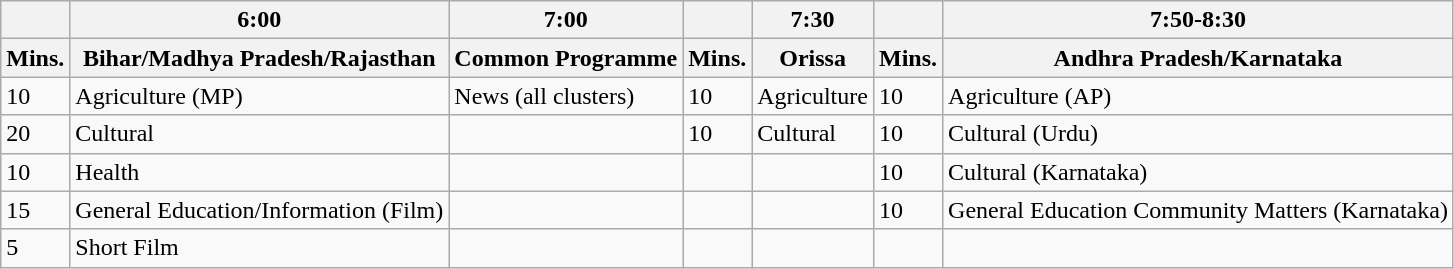<table class="wikitable">
<tr>
<th></th>
<th>6:00</th>
<th>7:00</th>
<th></th>
<th>7:30</th>
<th></th>
<th>7:50-8:30</th>
</tr>
<tr>
<th>Mins.</th>
<th>Bihar/Madhya Pradesh/Rajasthan</th>
<th>Common Programme</th>
<th>Mins.</th>
<th>Orissa</th>
<th>Mins.</th>
<th>Andhra Pradesh/Karnataka</th>
</tr>
<tr>
<td>10</td>
<td>Agriculture (MP)</td>
<td>News (all clusters)</td>
<td>10</td>
<td>Agriculture</td>
<td>10</td>
<td>Agriculture (AP)</td>
</tr>
<tr>
<td>20</td>
<td>Cultural</td>
<td></td>
<td>10</td>
<td>Cultural</td>
<td>10</td>
<td>Cultural (Urdu)</td>
</tr>
<tr>
<td>10</td>
<td>Health</td>
<td></td>
<td></td>
<td></td>
<td>10</td>
<td>Cultural (Karnataka)</td>
</tr>
<tr>
<td>15</td>
<td>General Education/Information (Film)</td>
<td></td>
<td></td>
<td></td>
<td>10</td>
<td>General Education Community Matters (Karnataka)</td>
</tr>
<tr>
<td>5</td>
<td>Short Film</td>
<td></td>
<td></td>
<td></td>
<td></td>
</tr>
</table>
